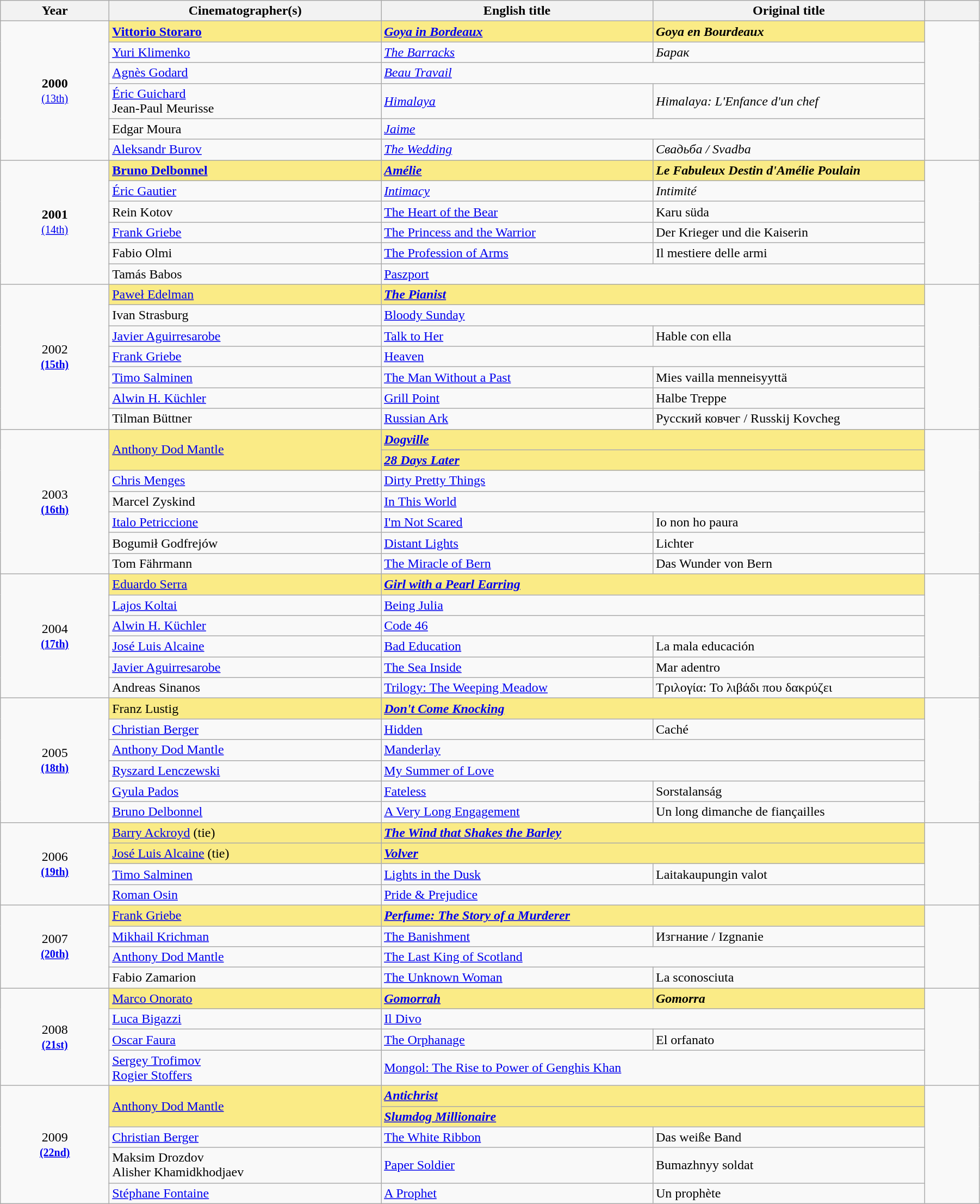<table class="wikitable" width="95%" cellpadding="5">
<tr>
<th width="10%">Year</th>
<th width="25%">Cinematographer(s)</th>
<th width="25%">English title</th>
<th width="25%">Original title</th>
<th width="5%"></th>
</tr>
<tr>
<td rowspan=6 style="text-align:center;"><strong>2000</strong><br><small><a href='#'>(13th)</a></small></td>
<td style="background:#FAEB86;"> <strong><a href='#'>Vittorio Storaro</a></strong></td>
<td style="background:#FAEB86;"><strong><em><a href='#'>Goya in Bordeaux</a></em></strong></td>
<td style="background:#FAEB86;"><strong><em>Goya en Bourdeaux</em></strong></td>
<td rowspan="6"></td>
</tr>
<tr>
<td> <a href='#'>Yuri Klimenko</a></td>
<td><em><a href='#'>The Barracks</a></em></td>
<td><em>Барак</em></td>
</tr>
<tr>
<td> <a href='#'>Agnès Godard</a></td>
<td colspan="2"><em><a href='#'>Beau Travail</a></em></td>
</tr>
<tr>
<td> <a href='#'>Éric Guichard</a><br> Jean-Paul Meurisse</td>
<td><em><a href='#'>Himalaya</a></em></td>
<td><em>Himalaya: L'Enfance d'un chef</em></td>
</tr>
<tr>
<td> Edgar Moura</td>
<td colspan="2"><em><a href='#'>Jaime</a></em></td>
</tr>
<tr>
<td> <a href='#'>Aleksandr Burov</a></td>
<td><em><a href='#'>The Wedding</a></em></td>
<td><em>Свадьба / Svadba</em></td>
</tr>
<tr>
<td rowspan=6 style="text-align:center;"><strong>2001</strong><br><small><a href='#'>(14th)</a></small></td>
<td style="background:#FAEB86;"> <strong><a href='#'>Bruno Delbonnel</a></strong></td>
<td style="background:#FAEB86;"><strong><em><a href='#'>Amélie</a></em></strong></td>
<td style="background:#FAEB86;"><strong><em>Le Fabuleux Destin d'Amélie Poulain</em></strong></td>
<td rowspan="6"></td>
</tr>
<tr>
<td> <a href='#'>Éric Gautier</a></td>
<td><em><a href='#'>Intimacy</a></em></td>
<td><em>Intimité<strong></td>
</tr>
<tr>
<td> Rein Kotov</td>
<td></em><a href='#'>The Heart of the Bear</a><em></td>
<td></em>Karu süda<em></td>
</tr>
<tr>
<td> <a href='#'>Frank Griebe</a></td>
<td></em><a href='#'>The Princess and the Warrior</a><em></td>
<td></em>Der Krieger und die Kaiserin<em></td>
</tr>
<tr>
<td> Fabio Olmi</td>
<td></em><a href='#'>The Profession of Arms</a><em></td>
<td></em>Il mestiere delle armi<em></td>
</tr>
<tr>
<td> Tamás Babos</td>
<td colspan="2"></em><a href='#'>Paszport</a><em></td>
</tr>
<tr>
<td rowspan=7 style="text-align:center;"></strong>2002<strong><br><small><a href='#'>(15th)</a></small></td>
<td style="background:#FAEB86;"> </strong><a href='#'>Paweł Edelman</a><strong></td>
<td colspan="2" style="background:#FAEB86;"><strong><em><a href='#'>The Pianist</a></em></strong></td>
<td rowspan="7"></td>
</tr>
<tr>
<td> Ivan Strasburg</td>
<td colspan="2"></em><a href='#'>Bloody Sunday</a><em></td>
</tr>
<tr>
<td> <a href='#'>Javier Aguirresarobe</a></td>
<td></em><a href='#'>Talk to Her</a><em></td>
<td></em>Hable con ella<em></td>
</tr>
<tr>
<td> <a href='#'>Frank Griebe</a></td>
<td colspan="2"></em><a href='#'>Heaven</a><em></td>
</tr>
<tr>
<td> <a href='#'>Timo Salminen</a></td>
<td></em><a href='#'>The Man Without a Past</a><em></td>
<td></em>Mies vailla menneisyyttä<em></td>
</tr>
<tr>
<td> <a href='#'>Alwin H. Küchler</a></td>
<td></em><a href='#'>Grill Point</a><em></td>
<td></em>Halbe Treppe<em></td>
</tr>
<tr>
<td> Tilman Büttner</td>
<td></em><a href='#'>Russian Ark</a><em></td>
<td></em>Русский ковчег / Russkij Kovcheg<em></td>
</tr>
<tr>
<td rowspan=7 style="text-align:center;"></strong>2003<strong><br><small><a href='#'>(16th)</a></small></td>
<td rowspan=2 style="background:#FAEB86;"> </strong><a href='#'>Anthony Dod Mantle</a><strong></td>
<td colspan="2" style="background:#FAEB86;"><strong><em><a href='#'>Dogville</a></em></strong></td>
<td rowspan="7"></td>
</tr>
<tr>
<td colspan="2" style="background:#FAEB86;"><strong><em><a href='#'>28 Days Later</a></em></strong></td>
</tr>
<tr>
<td> <a href='#'>Chris Menges</a></td>
<td colspan="2"></em><a href='#'>Dirty Pretty Things</a><em></td>
</tr>
<tr>
<td> Marcel Zyskind</td>
<td colspan="2"></em><a href='#'>In This World</a><em></td>
</tr>
<tr>
<td> <a href='#'>Italo Petriccione</a></td>
<td></em><a href='#'>I'm Not Scared</a><em></td>
<td></em>Io non ho paura<em></td>
</tr>
<tr>
<td> Bogumił Godfrejów</td>
<td></em><a href='#'>Distant Lights</a><em></td>
<td></em>Lichter<em></td>
</tr>
<tr>
<td> Tom Fährmann</td>
<td></em><a href='#'>The Miracle of Bern</a><em></td>
<td></em>Das Wunder von Bern<em></td>
</tr>
<tr>
<td rowspan=6 style="text-align:center;"></strong>2004<strong><br><small><a href='#'>(17th)</a></small></td>
<td style="background:#FAEB86;"> </strong><a href='#'>Eduardo Serra</a><strong></td>
<td colspan="2" style="background:#FAEB86;"><strong><em><a href='#'>Girl with a Pearl Earring</a></em></strong></td>
<td rowspan="6"></td>
</tr>
<tr>
<td> <a href='#'>Lajos Koltai</a></td>
<td colspan="2"></em><a href='#'>Being Julia</a><em></td>
</tr>
<tr>
<td> <a href='#'>Alwin H. Küchler</a></td>
<td colspan="2"></em><a href='#'>Code 46</a><em></td>
</tr>
<tr>
<td> <a href='#'>José Luis Alcaine</a></td>
<td></em><a href='#'>Bad Education</a><em></td>
<td></em>La mala educación<em></td>
</tr>
<tr>
<td> <a href='#'>Javier Aguirresarobe</a></td>
<td></em><a href='#'>The Sea Inside</a><em></td>
<td></em>Mar adentro<em></td>
</tr>
<tr>
<td> Andreas Sinanos</td>
<td></em><a href='#'>Trilogy: The Weeping Meadow</a><em></td>
<td></em>Τριλογία: Το λιβάδι που δακρύζει<em></td>
</tr>
<tr>
<td rowspan=6 style="text-align:center;"></strong>2005<strong><br><small><a href='#'>(18th)</a></small></td>
<td style="background:#FAEB86;"> </strong>Franz Lustig<strong></td>
<td colspan="2" style="background:#FAEB86;"><strong><em><a href='#'>Don't Come Knocking</a></em></strong></td>
<td rowspan="6"></td>
</tr>
<tr>
<td> <a href='#'>Christian Berger</a></td>
<td></em><a href='#'>Hidden</a><em></td>
<td></em>Caché<em></td>
</tr>
<tr>
<td> <a href='#'>Anthony Dod Mantle</a></td>
<td colspan="2"></em><a href='#'>Manderlay</a><em></td>
</tr>
<tr>
<td> <a href='#'>Ryszard Lenczewski</a></td>
<td colspan="2"></em><a href='#'>My Summer of Love</a><em></td>
</tr>
<tr>
<td> <a href='#'>Gyula Pados</a></td>
<td></em><a href='#'>Fateless</a><em></td>
<td></em>Sorstalanság<em></td>
</tr>
<tr>
<td> <a href='#'>Bruno Delbonnel</a></td>
<td></em><a href='#'>A Very Long Engagement</a><em></td>
<td></em>Un long dimanche de fiançailles<em></td>
</tr>
<tr>
<td rowspan=4 style="text-align:center;"></strong>2006<strong><br><small><a href='#'>(19th)</a></small></td>
<td style="background:#FAEB86;"> </strong><a href='#'>Barry Ackroyd</a> (tie)<strong></td>
<td colspan="2" style="background:#FAEB86;"><strong><em><a href='#'>The Wind that Shakes the Barley</a></em></strong></td>
<td rowspan="4"></td>
</tr>
<tr>
<td style="background:#FAEB86;"> </strong><a href='#'>José Luis Alcaine</a> (tie)<strong></td>
<td colspan="2" style="background:#FAEB86;"><strong><em><a href='#'>Volver</a></em></strong></td>
</tr>
<tr>
<td> <a href='#'>Timo Salminen</a></td>
<td></em><a href='#'>Lights in the Dusk</a><em></td>
<td>Laitakaupungin valot</td>
</tr>
<tr>
<td> <a href='#'>Roman Osin</a></td>
<td colspan="2"></em><a href='#'>Pride & Prejudice</a><em></td>
</tr>
<tr>
<td rowspan=4 style="text-align:center;"></strong>2007<strong><br><small><a href='#'>(20th)</a></small></td>
<td style="background:#FAEB86;"> </strong><a href='#'>Frank Griebe</a><strong></td>
<td colspan="2" style="background:#FAEB86;"><strong><em><a href='#'>Perfume: The Story of a Murderer</a></em></strong></td>
<td rowspan="4"></td>
</tr>
<tr>
<td> <a href='#'>Mikhail Krichman</a></td>
<td></em><a href='#'>The Banishment</a><em></td>
<td></em>Изгнание / Izgnanie<em></td>
</tr>
<tr>
<td> <a href='#'>Anthony Dod Mantle</a></td>
<td colspan="2"></em><a href='#'>The Last King of Scotland</a><em></td>
</tr>
<tr>
<td> Fabio Zamarion</td>
<td></em><a href='#'>The Unknown Woman</a><em></td>
<td></em>La sconosciuta<em></td>
</tr>
<tr>
<td rowspan=4 style="text-align:center;"></strong>2008<strong><br><small><a href='#'>(21st)</a></small></td>
<td style="background:#FAEB86;"> </strong><a href='#'>Marco Onorato</a><strong></td>
<td style="background:#FAEB86;"><strong><em><a href='#'>Gomorrah</a></em></strong></td>
<td style="background:#FAEB86;"><strong><em>Gomorra</em></strong></td>
<td rowspan="4"></td>
</tr>
<tr>
<td> <a href='#'>Luca Bigazzi</a></td>
<td colspan="2"></em><a href='#'>Il Divo</a><em></td>
</tr>
<tr>
<td> <a href='#'>Oscar Faura</a></td>
<td></em><a href='#'>The Orphanage</a><em></td>
<td></em>El orfanato<em></td>
</tr>
<tr>
<td> <a href='#'>Sergey Trofimov</a> <br> <a href='#'>Rogier Stoffers</a></td>
<td colspan="2"></em><a href='#'>Mongol: The Rise to Power of Genghis Khan</a><em></td>
</tr>
<tr>
<td rowspan=5 style="text-align:center;"></strong>2009<strong><br><small><a href='#'>(22nd)</a></small></td>
<td rowspan=2 style="background:#FAEB86;"> </strong><a href='#'>Anthony Dod Mantle</a><strong></td>
<td colspan="2" style="background:#FAEB86;"><strong><em><a href='#'>Antichrist</a></em></strong></td>
<td rowspan="5"></td>
</tr>
<tr>
<td colspan="2" style="background:#FAEB86;"><strong><em><a href='#'>Slumdog Millionaire</a></em></strong></td>
</tr>
<tr>
<td> <a href='#'>Christian Berger</a></td>
<td></em><a href='#'>The White Ribbon</a><em></td>
<td></em>Das weiße Band<em></td>
</tr>
<tr>
<td> Maksim Drozdov <br> Alisher Khamidkhodjaev</td>
<td></em><a href='#'>Paper Soldier</a><em></td>
<td></em>Bumazhnyy soldat<em></td>
</tr>
<tr>
<td> <a href='#'>Stéphane Fontaine</a></td>
<td></em><a href='#'>A Prophet</a><em></td>
<td></em>Un prophète<em></td>
</tr>
</table>
